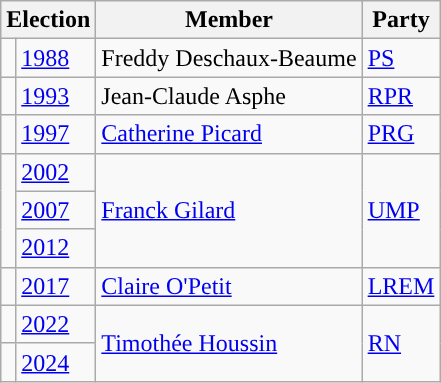<table class="wikitable">
<tr>
<th colspan="2">Election</th>
<th>Member</th>
<th>Party</th>
</tr>
<tr>
<td style="color:inherit;background-color:"></td>
<td><a href='#'>1988</a></td>
<td>Freddy Deschaux-Beaume</td>
<td><a href='#'>PS</a></td>
</tr>
<tr>
<td style="color:inherit;background-color:"></td>
<td><a href='#'>1993</a></td>
<td>Jean-Claude Asphe</td>
<td><a href='#'>RPR</a></td>
</tr>
<tr>
<td style="color:inherit;background-color:"></td>
<td><a href='#'>1997</a></td>
<td><a href='#'>Catherine Picard</a></td>
<td><a href='#'>PRG</a></td>
</tr>
<tr>
<td rowspan="3" style="color:inherit;background-color:"></td>
<td><a href='#'>2002</a></td>
<td rowspan="3"><a href='#'>Franck Gilard</a></td>
<td rowspan="3"><a href='#'>UMP</a></td>
</tr>
<tr>
<td><a href='#'>2007</a></td>
</tr>
<tr>
<td><a href='#'>2012</a></td>
</tr>
<tr>
<td style="color:inherit;background-color: "></td>
<td><a href='#'>2017</a></td>
<td><a href='#'>Claire O'Petit</a></td>
<td><a href='#'>LREM</a></td>
</tr>
<tr>
<td style="color:inherit;background-color: "></td>
<td><a href='#'>2022</a></td>
<td rowspan="2"><a href='#'>Timothée Houssin</a></td>
<td rowspan="2"><a href='#'>RN</a></td>
</tr>
<tr>
<td style="color:inherit;background-color: "></td>
<td><a href='#'>2024</a></td>
</tr>
</table>
